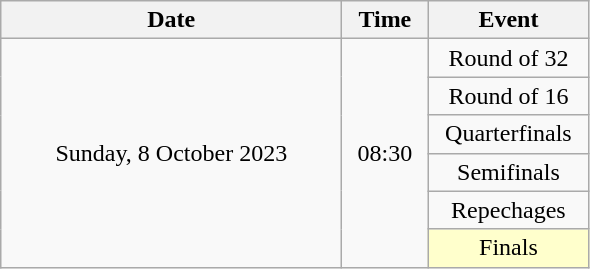<table class = "wikitable" style="text-align:center;">
<tr>
<th width=220>Date</th>
<th width=50>Time</th>
<th width=100>Event</th>
</tr>
<tr>
<td rowspan=6>Sunday, 8 October 2023</td>
<td rowspan=6>08:30</td>
<td>Round of 32</td>
</tr>
<tr>
<td>Round of 16</td>
</tr>
<tr>
<td>Quarterfinals</td>
</tr>
<tr>
<td>Semifinals</td>
</tr>
<tr>
<td>Repechages</td>
</tr>
<tr>
<td bgcolor=ffffcc>Finals</td>
</tr>
</table>
